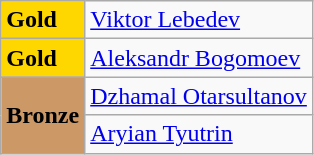<table class="wikitable">
<tr>
<td bgcolor="gold"><strong>Gold</strong></td>
<td> <a href='#'>Viktor Lebedev</a></td>
</tr>
<tr>
<td bgcolor="gold"><strong>Gold</strong></td>
<td> <a href='#'>Aleksandr Bogomoev</a></td>
</tr>
<tr>
<td rowspan="2" bgcolor="#cc9966"><strong>Bronze</strong></td>
<td> <a href='#'>Dzhamal Otarsultanov</a></td>
</tr>
<tr>
<td> <a href='#'>Aryian Tyutrin</a></td>
</tr>
</table>
